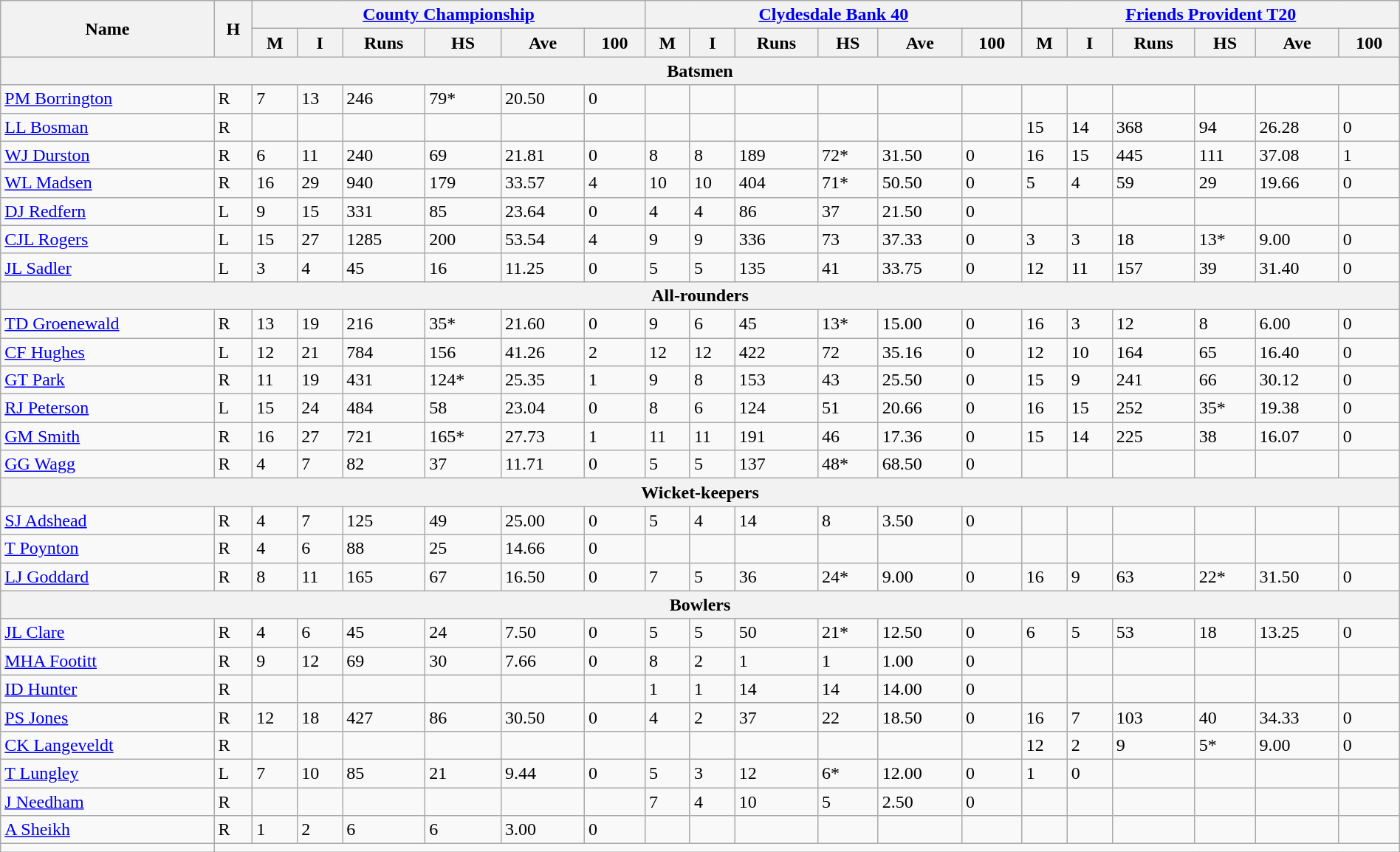<table class="wikitable " width="100%">
<tr bgcolor="#efefef">
<th rowspan=2>Name</th>
<th rowspan=2>H</th>
<th colspan=6><a href='#'>County Championship</a></th>
<th colspan=6><a href='#'>Clydesdale Bank 40</a></th>
<th colspan=6><a href='#'>Friends Provident T20</a></th>
</tr>
<tr>
<th>M</th>
<th>I</th>
<th>Runs</th>
<th>HS</th>
<th>Ave</th>
<th>100</th>
<th>M</th>
<th>I</th>
<th>Runs</th>
<th>HS</th>
<th>Ave</th>
<th>100</th>
<th>M</th>
<th>I</th>
<th>Runs</th>
<th>HS</th>
<th>Ave</th>
<th>100</th>
</tr>
<tr>
<th colspan=20>Batsmen</th>
</tr>
<tr>
<td><a href='#'>PM Borrington</a></td>
<td>R</td>
<td>7</td>
<td>13</td>
<td>246</td>
<td>79*</td>
<td>20.50</td>
<td>0</td>
<td></td>
<td></td>
<td></td>
<td></td>
<td></td>
<td></td>
<td></td>
<td></td>
<td></td>
<td></td>
<td></td>
<td></td>
</tr>
<tr>
<td><a href='#'>LL Bosman</a></td>
<td>R</td>
<td></td>
<td></td>
<td></td>
<td></td>
<td></td>
<td></td>
<td></td>
<td></td>
<td></td>
<td></td>
<td></td>
<td></td>
<td>15</td>
<td>14</td>
<td>368</td>
<td>94</td>
<td>26.28</td>
<td>0</td>
</tr>
<tr>
<td><a href='#'>WJ Durston</a></td>
<td>R</td>
<td>6</td>
<td>11</td>
<td>240</td>
<td>69</td>
<td>21.81</td>
<td>0</td>
<td>8</td>
<td>8</td>
<td>189</td>
<td>72*</td>
<td>31.50</td>
<td>0</td>
<td>16</td>
<td>15</td>
<td>445</td>
<td>111</td>
<td>37.08</td>
<td>1</td>
</tr>
<tr>
<td><a href='#'>WL Madsen</a></td>
<td>R</td>
<td>16</td>
<td>29</td>
<td>940</td>
<td>179</td>
<td>33.57</td>
<td>4</td>
<td>10</td>
<td>10</td>
<td>404</td>
<td>71*</td>
<td>50.50</td>
<td>0</td>
<td>5</td>
<td>4</td>
<td>59</td>
<td>29</td>
<td>19.66</td>
<td>0</td>
</tr>
<tr>
<td><a href='#'>DJ Redfern</a></td>
<td>L</td>
<td>9</td>
<td>15</td>
<td>331</td>
<td>85</td>
<td>23.64</td>
<td>0</td>
<td>4</td>
<td>4</td>
<td>86</td>
<td>37</td>
<td>21.50</td>
<td>0</td>
<td></td>
<td></td>
<td></td>
<td></td>
<td></td>
<td></td>
</tr>
<tr>
<td><a href='#'>CJL Rogers</a></td>
<td>L</td>
<td>15</td>
<td>27</td>
<td>1285</td>
<td>200</td>
<td>53.54</td>
<td>4</td>
<td>9</td>
<td>9</td>
<td>336</td>
<td>73</td>
<td>37.33</td>
<td>0</td>
<td>3</td>
<td>3</td>
<td>18</td>
<td>13*</td>
<td>9.00</td>
<td>0</td>
</tr>
<tr>
<td><a href='#'>JL Sadler</a></td>
<td>L</td>
<td>3</td>
<td>4</td>
<td>45</td>
<td>16</td>
<td>11.25</td>
<td>0</td>
<td>5</td>
<td>5</td>
<td>135</td>
<td>41</td>
<td>33.75</td>
<td>0</td>
<td>12</td>
<td>11</td>
<td>157</td>
<td>39</td>
<td>31.40</td>
<td>0</td>
</tr>
<tr>
<th colspan=26>All-rounders</th>
</tr>
<tr>
<td><a href='#'>TD Groenewald</a></td>
<td>R</td>
<td>13</td>
<td>19</td>
<td>216</td>
<td>35*</td>
<td>21.60</td>
<td>0</td>
<td>9</td>
<td>6</td>
<td>45</td>
<td>13*</td>
<td>15.00</td>
<td>0</td>
<td>16</td>
<td>3</td>
<td>12</td>
<td>8</td>
<td>6.00</td>
<td>0</td>
</tr>
<tr>
<td><a href='#'>CF Hughes</a></td>
<td>L</td>
<td>12</td>
<td>21</td>
<td>784</td>
<td>156</td>
<td>41.26</td>
<td>2</td>
<td>12</td>
<td>12</td>
<td>422</td>
<td>72</td>
<td>35.16</td>
<td>0</td>
<td>12</td>
<td>10</td>
<td>164</td>
<td>65</td>
<td>16.40</td>
<td>0</td>
</tr>
<tr>
<td><a href='#'>GT Park</a></td>
<td>R</td>
<td>11</td>
<td>19</td>
<td>431</td>
<td>124*</td>
<td>25.35</td>
<td>1</td>
<td>9</td>
<td>8</td>
<td>153</td>
<td>43</td>
<td>25.50</td>
<td>0</td>
<td>15</td>
<td>9</td>
<td>241</td>
<td>66</td>
<td>30.12</td>
<td>0</td>
</tr>
<tr>
<td><a href='#'>RJ Peterson</a></td>
<td>L</td>
<td>15</td>
<td>24</td>
<td>484</td>
<td>58</td>
<td>23.04</td>
<td>0</td>
<td>8</td>
<td>6</td>
<td>124</td>
<td>51</td>
<td>20.66</td>
<td>0</td>
<td>16</td>
<td>15</td>
<td>252</td>
<td>35*</td>
<td>19.38</td>
<td>0</td>
</tr>
<tr>
<td><a href='#'>GM Smith</a></td>
<td>R</td>
<td>16</td>
<td>27</td>
<td>721</td>
<td>165*</td>
<td>27.73</td>
<td>1</td>
<td>11</td>
<td>11</td>
<td>191</td>
<td>46</td>
<td>17.36</td>
<td>0</td>
<td>15</td>
<td>14</td>
<td>225</td>
<td>38</td>
<td>16.07</td>
<td>0</td>
</tr>
<tr>
<td><a href='#'>GG Wagg</a></td>
<td>R</td>
<td>4</td>
<td>7</td>
<td>82</td>
<td>37</td>
<td>11.71</td>
<td>0</td>
<td>5</td>
<td>5</td>
<td>137</td>
<td>48*</td>
<td>68.50</td>
<td>0</td>
<td></td>
<td></td>
<td></td>
<td></td>
<td></td>
<td></td>
</tr>
<tr>
<th colspan=26>Wicket-keepers</th>
</tr>
<tr>
<td><a href='#'>SJ Adshead</a></td>
<td>R</td>
<td>4</td>
<td>7</td>
<td>125</td>
<td>49</td>
<td>25.00</td>
<td>0</td>
<td>5</td>
<td>4</td>
<td>14</td>
<td>8</td>
<td>3.50</td>
<td>0</td>
<td></td>
<td></td>
<td></td>
<td></td>
<td></td>
<td></td>
</tr>
<tr>
<td><a href='#'>T Poynton</a></td>
<td>R</td>
<td>4</td>
<td>6</td>
<td>88</td>
<td>25</td>
<td>14.66</td>
<td>0</td>
<td></td>
<td></td>
<td></td>
<td></td>
<td></td>
<td></td>
<td></td>
<td></td>
<td></td>
<td></td>
<td></td>
<td></td>
</tr>
<tr>
<td><a href='#'>LJ Goddard</a></td>
<td>R</td>
<td>8</td>
<td>11</td>
<td>165</td>
<td>67</td>
<td>16.50</td>
<td>0</td>
<td>7</td>
<td>5</td>
<td>36</td>
<td>24*</td>
<td>9.00</td>
<td>0</td>
<td>16</td>
<td>9</td>
<td>63</td>
<td>22*</td>
<td>31.50</td>
<td>0</td>
</tr>
<tr>
<th colspan=26>Bowlers</th>
</tr>
<tr>
<td><a href='#'>JL Clare</a></td>
<td>R</td>
<td>4</td>
<td>6</td>
<td>45</td>
<td>24</td>
<td>7.50</td>
<td>0</td>
<td>5</td>
<td>5</td>
<td>50</td>
<td>21*</td>
<td>12.50</td>
<td>0</td>
<td>6</td>
<td>5</td>
<td>53</td>
<td>18</td>
<td>13.25</td>
<td>0</td>
</tr>
<tr>
<td><a href='#'>MHA Footitt</a></td>
<td>R</td>
<td>9</td>
<td>12</td>
<td>69</td>
<td>30</td>
<td>7.66</td>
<td>0</td>
<td>8</td>
<td>2</td>
<td>1</td>
<td>1</td>
<td>1.00</td>
<td>0</td>
<td></td>
<td></td>
<td></td>
<td></td>
<td></td>
<td></td>
</tr>
<tr>
<td><a href='#'>ID Hunter</a></td>
<td>R</td>
<td></td>
<td></td>
<td></td>
<td></td>
<td></td>
<td></td>
<td>1</td>
<td>1</td>
<td>14</td>
<td>14</td>
<td>14.00</td>
<td>0</td>
<td></td>
<td></td>
<td></td>
<td></td>
<td></td>
<td></td>
</tr>
<tr>
<td><a href='#'>PS Jones</a></td>
<td>R</td>
<td>12</td>
<td>18</td>
<td>427</td>
<td>86</td>
<td>30.50</td>
<td>0</td>
<td>4</td>
<td>2</td>
<td>37</td>
<td>22</td>
<td>18.50</td>
<td>0</td>
<td>16</td>
<td>7</td>
<td>103</td>
<td>40</td>
<td>34.33</td>
<td>0</td>
</tr>
<tr>
<td><a href='#'>CK Langeveldt</a></td>
<td>R</td>
<td></td>
<td></td>
<td></td>
<td></td>
<td></td>
<td></td>
<td></td>
<td></td>
<td></td>
<td></td>
<td></td>
<td></td>
<td>12</td>
<td>2</td>
<td>9</td>
<td>5*</td>
<td>9.00</td>
<td>0</td>
</tr>
<tr>
<td><a href='#'>T Lungley</a></td>
<td>L</td>
<td>7</td>
<td>10</td>
<td>85</td>
<td>21</td>
<td>9.44</td>
<td>0</td>
<td>5</td>
<td>3</td>
<td>12</td>
<td>6*</td>
<td>12.00</td>
<td>0</td>
<td>1</td>
<td>0</td>
<td></td>
<td></td>
<td></td>
<td></td>
</tr>
<tr>
<td><a href='#'>J Needham</a></td>
<td>R</td>
<td></td>
<td></td>
<td></td>
<td></td>
<td></td>
<td></td>
<td>7</td>
<td>4</td>
<td>10</td>
<td>5</td>
<td>2.50</td>
<td>0</td>
<td></td>
<td></td>
<td></td>
<td></td>
<td></td>
<td></td>
</tr>
<tr>
<td><a href='#'>A Sheikh</a></td>
<td>R</td>
<td>1</td>
<td>2</td>
<td>6</td>
<td>6</td>
<td>3.00</td>
<td>0</td>
<td></td>
<td></td>
<td></td>
<td></td>
<td></td>
<td></td>
<td></td>
<td></td>
<td></td>
<td></td>
<td></td>
<td></td>
</tr>
<tr>
<td></td>
</tr>
</table>
